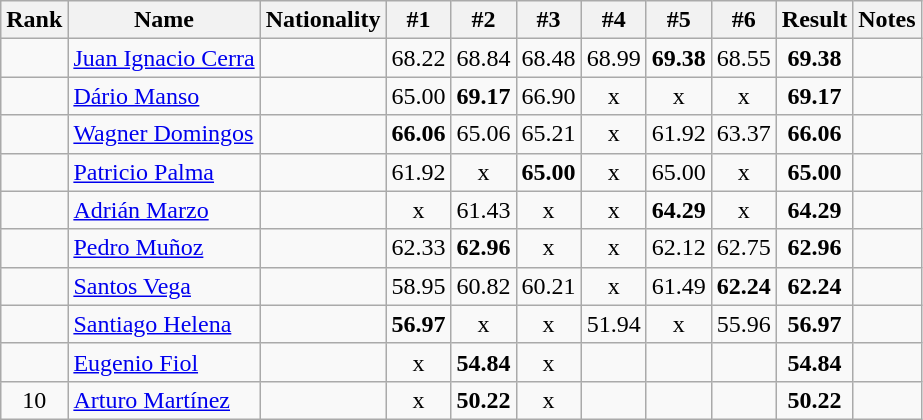<table class="wikitable sortable" style="text-align:center">
<tr>
<th>Rank</th>
<th>Name</th>
<th>Nationality</th>
<th>#1</th>
<th>#2</th>
<th>#3</th>
<th>#4</th>
<th>#5</th>
<th>#6</th>
<th>Result</th>
<th>Notes</th>
</tr>
<tr>
<td></td>
<td align=left><a href='#'>Juan Ignacio Cerra</a></td>
<td align=left></td>
<td>68.22</td>
<td>68.84</td>
<td>68.48</td>
<td>68.99</td>
<td><strong>69.38</strong></td>
<td>68.55</td>
<td><strong>69.38</strong></td>
<td></td>
</tr>
<tr>
<td></td>
<td align=left><a href='#'>Dário Manso</a></td>
<td align=left></td>
<td>65.00</td>
<td><strong>69.17</strong></td>
<td>66.90</td>
<td>x</td>
<td>x</td>
<td>x</td>
<td><strong>69.17</strong></td>
<td></td>
</tr>
<tr>
<td></td>
<td align=left><a href='#'>Wagner Domingos</a></td>
<td align=left></td>
<td><strong>66.06</strong></td>
<td>65.06</td>
<td>65.21</td>
<td>x</td>
<td>61.92</td>
<td>63.37</td>
<td><strong>66.06</strong></td>
<td></td>
</tr>
<tr>
<td></td>
<td align=left><a href='#'>Patricio Palma</a></td>
<td align=left></td>
<td>61.92</td>
<td>x</td>
<td><strong>65.00</strong></td>
<td>x</td>
<td>65.00</td>
<td>x</td>
<td><strong>65.00</strong></td>
<td></td>
</tr>
<tr>
<td></td>
<td align=left><a href='#'>Adrián Marzo</a></td>
<td align=left></td>
<td>x</td>
<td>61.43</td>
<td>x</td>
<td>x</td>
<td><strong>64.29</strong></td>
<td>x</td>
<td><strong>64.29</strong></td>
<td></td>
</tr>
<tr>
<td></td>
<td align=left><a href='#'>Pedro Muñoz</a></td>
<td align=left></td>
<td>62.33</td>
<td><strong>62.96</strong></td>
<td>x</td>
<td>x</td>
<td>62.12</td>
<td>62.75</td>
<td><strong>62.96</strong></td>
<td></td>
</tr>
<tr>
<td></td>
<td align=left><a href='#'>Santos Vega</a></td>
<td align=left></td>
<td>58.95</td>
<td>60.82</td>
<td>60.21</td>
<td>x</td>
<td>61.49</td>
<td><strong>62.24</strong></td>
<td><strong>62.24</strong></td>
<td></td>
</tr>
<tr>
<td></td>
<td align=left><a href='#'>Santiago Helena</a></td>
<td align=left></td>
<td><strong>56.97</strong></td>
<td>x</td>
<td>x</td>
<td>51.94</td>
<td>x</td>
<td>55.96</td>
<td><strong>56.97</strong></td>
<td></td>
</tr>
<tr>
<td></td>
<td align=left><a href='#'>Eugenio Fiol</a></td>
<td align=left></td>
<td>x</td>
<td><strong>54.84</strong></td>
<td>x</td>
<td></td>
<td></td>
<td></td>
<td><strong>54.84</strong></td>
<td></td>
</tr>
<tr>
<td>10</td>
<td align=left><a href='#'>Arturo Martínez</a></td>
<td align=left></td>
<td>x</td>
<td><strong>50.22</strong></td>
<td>x</td>
<td></td>
<td></td>
<td></td>
<td><strong>50.22</strong></td>
<td></td>
</tr>
</table>
